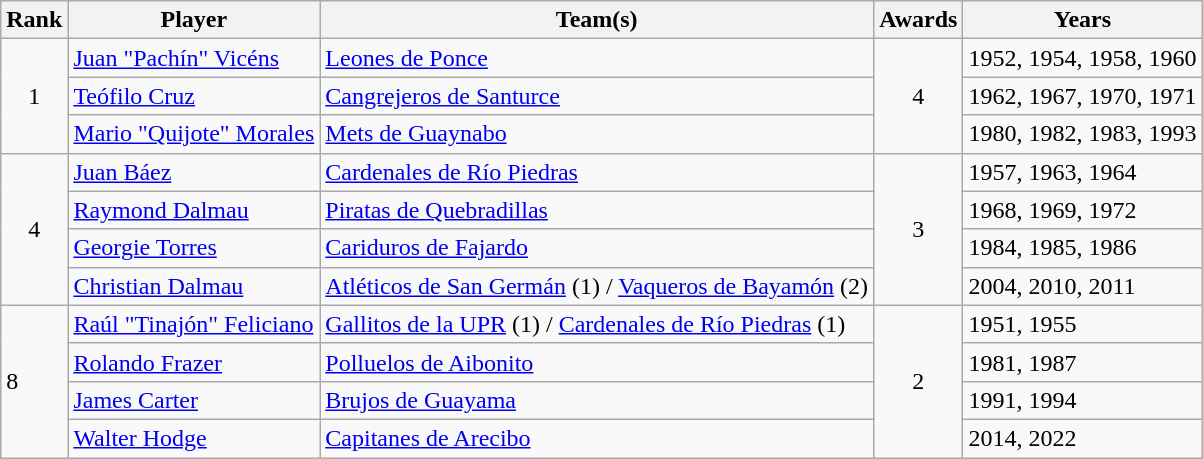<table class="wikitable">
<tr>
<th>Rank</th>
<th>Player</th>
<th>Team(s)</th>
<th>Awards</th>
<th>Years</th>
</tr>
<tr>
<td rowspan=3 style="text-align:center;">1</td>
<td><a href='#'>Juan "Pachín" Vicéns</a></td>
<td><a href='#'>Leones de Ponce</a></td>
<td rowspan=3 style="text-align:center;">4</td>
<td>1952, 1954, 1958, 1960</td>
</tr>
<tr>
<td><a href='#'>Teófilo Cruz</a></td>
<td><a href='#'>Cangrejeros de Santurce</a></td>
<td>1962, 1967, 1970, 1971</td>
</tr>
<tr>
<td><a href='#'>Mario "Quijote" Morales</a></td>
<td><a href='#'>Mets de Guaynabo</a></td>
<td>1980, 1982, 1983, 1993</td>
</tr>
<tr>
<td rowspan=4 style="text-align:center;">4</td>
<td><a href='#'>Juan Báez</a></td>
<td><a href='#'>Cardenales de Río Piedras</a></td>
<td rowspan=4 style="text-align:center;">3</td>
<td>1957, 1963, 1964</td>
</tr>
<tr>
<td><a href='#'>Raymond Dalmau</a></td>
<td><a href='#'>Piratas de Quebradillas</a></td>
<td>1968, 1969, 1972</td>
</tr>
<tr>
<td><a href='#'>Georgie Torres</a></td>
<td><a href='#'>Cariduros de Fajardo</a></td>
<td>1984, 1985, 1986</td>
</tr>
<tr>
<td><a href='#'>Christian Dalmau</a></td>
<td><a href='#'>Atléticos de San Germán</a> (1) / <a href='#'>Vaqueros de Bayamón</a> (2)</td>
<td>2004, 2010, 2011</td>
</tr>
<tr>
<td rowspan=4style="text-align:center;">8</td>
<td><a href='#'>Raúl "Tinajón" Feliciano</a></td>
<td><a href='#'>Gallitos de la UPR</a> (1) /  <a href='#'>Cardenales de Río Piedras</a> (1)</td>
<td rowspan=4 style="text-align:center;">2</td>
<td>1951, 1955</td>
</tr>
<tr>
<td><a href='#'>Rolando Frazer</a></td>
<td><a href='#'>Polluelos de Aibonito</a></td>
<td>1981, 1987</td>
</tr>
<tr>
<td><a href='#'>James Carter</a></td>
<td><a href='#'>Brujos de Guayama</a></td>
<td>1991, 1994</td>
</tr>
<tr>
<td><a href='#'>Walter Hodge</a></td>
<td><a href='#'>Capitanes de Arecibo</a></td>
<td>2014, 2022</td>
</tr>
</table>
